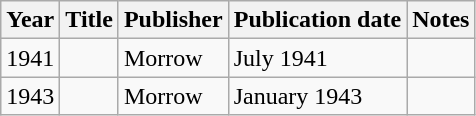<table class="wikitable sortable">
<tr>
<th>Year</th>
<th>Title</th>
<th class="unsortable">Publisher</th>
<th class="unsortable">Publication date</th>
<th class="unsortable">Notes</th>
</tr>
<tr>
<td>1941</td>
<td><em></em></td>
<td>Morrow</td>
<td>July 1941</td>
<td></td>
</tr>
<tr>
<td>1943</td>
<td><em></em></td>
<td>Morrow</td>
<td>January 1943</td>
<td></td>
</tr>
</table>
